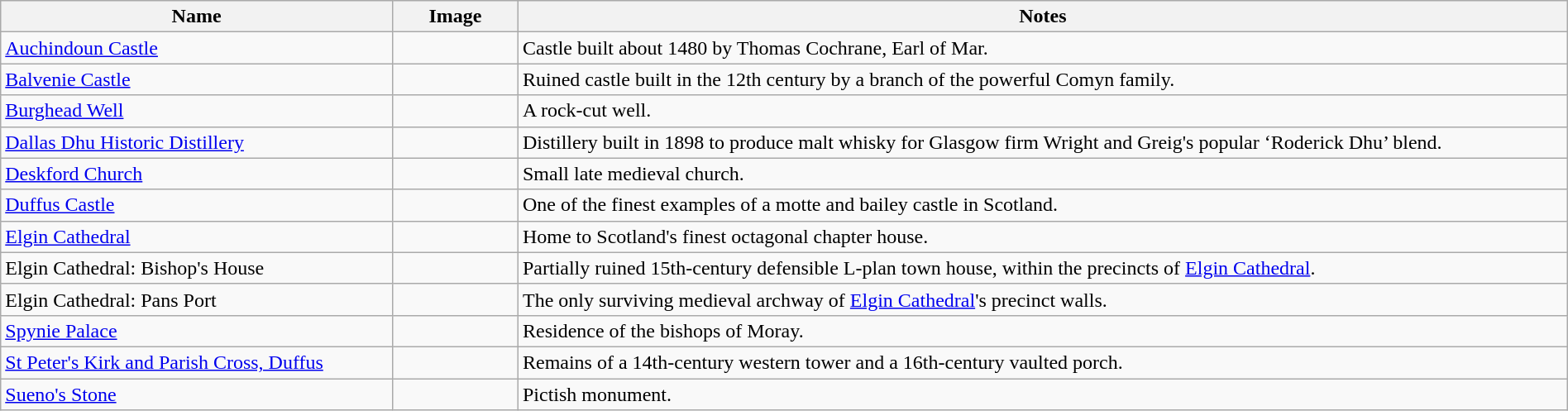<table class="wikitable" width="100%">
<tr>
<th width="25%">Name<br></th>
<th width="94px">Image</th>
<th>Notes</th>
</tr>
<tr>
<td><a href='#'>Auchindoun Castle</a></td>
<td></td>
<td>Castle built about 1480 by Thomas Cochrane, Earl of Mar.</td>
</tr>
<tr>
<td><a href='#'>Balvenie Castle</a></td>
<td></td>
<td>Ruined castle built in the 12th century by a branch of the powerful Comyn family.</td>
</tr>
<tr>
<td><a href='#'>Burghead Well</a></td>
<td></td>
<td>A rock-cut well.</td>
</tr>
<tr>
<td><a href='#'>Dallas Dhu Historic Distillery</a></td>
<td></td>
<td>Distillery built in 1898 to produce malt whisky for Glasgow firm Wright and Greig's popular ‘Roderick Dhu’ blend.</td>
</tr>
<tr>
<td><a href='#'>Deskford Church</a></td>
<td></td>
<td>Small late medieval church.</td>
</tr>
<tr>
<td><a href='#'>Duffus Castle</a></td>
<td></td>
<td>One of the finest examples of a motte and bailey castle in Scotland.</td>
</tr>
<tr>
<td><a href='#'>Elgin Cathedral</a></td>
<td></td>
<td>Home to Scotland's finest octagonal chapter house.</td>
</tr>
<tr>
<td>Elgin Cathedral: Bishop's House</td>
<td></td>
<td>Partially ruined 15th-century defensible L-plan town house, within the precincts of <a href='#'>Elgin Cathedral</a>.</td>
</tr>
<tr>
<td>Elgin Cathedral: Pans Port</td>
<td></td>
<td>The only surviving medieval archway of <a href='#'>Elgin Cathedral</a>'s precinct walls.</td>
</tr>
<tr>
<td><a href='#'>Spynie Palace</a></td>
<td></td>
<td>Residence of the bishops of Moray.</td>
</tr>
<tr>
<td><a href='#'>St Peter's Kirk and Parish Cross, Duffus</a></td>
<td></td>
<td>Remains of a 14th-century western tower and a 16th-century vaulted porch.</td>
</tr>
<tr>
<td><a href='#'>Sueno's Stone</a></td>
<td></td>
<td>Pictish monument.</td>
</tr>
</table>
